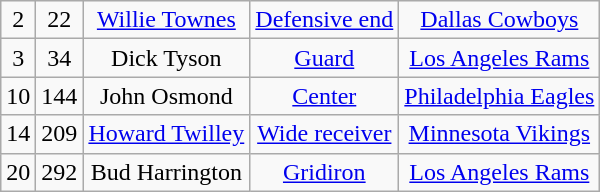<table class="wikitable" style="text-align:center">
<tr>
<td>2</td>
<td>22</td>
<td><a href='#'>Willie Townes</a></td>
<td><a href='#'>Defensive end</a></td>
<td><a href='#'>Dallas Cowboys</a></td>
</tr>
<tr>
<td>3</td>
<td>34</td>
<td>Dick Tyson</td>
<td><a href='#'>Guard</a></td>
<td><a href='#'>Los Angeles Rams</a></td>
</tr>
<tr>
<td>10</td>
<td>144</td>
<td>John Osmond</td>
<td><a href='#'>Center</a></td>
<td><a href='#'>Philadelphia Eagles</a></td>
</tr>
<tr>
<td>14</td>
<td>209</td>
<td><a href='#'>Howard Twilley</a></td>
<td><a href='#'>Wide receiver</a></td>
<td><a href='#'>Minnesota Vikings</a></td>
</tr>
<tr>
<td>20</td>
<td>292</td>
<td>Bud Harrington</td>
<td><a href='#'>Gridiron</a></td>
<td><a href='#'>Los Angeles Rams</a></td>
</tr>
</table>
